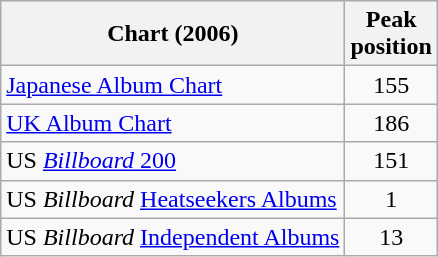<table class="wikitable sortable">
<tr>
<th>Chart (2006)</th>
<th>Peak<br>position</th>
</tr>
<tr>
<td><a href='#'>Japanese Album Chart</a></td>
<td align="center">155</td>
</tr>
<tr>
<td><a href='#'>UK Album Chart</a></td>
<td align="center">186</td>
</tr>
<tr>
<td>US <a href='#'><em>Billboard</em> 200</a></td>
<td align="center">151</td>
</tr>
<tr>
<td>US <em>Billboard</em> <a href='#'>Heatseekers Albums</a></td>
<td align="center">1</td>
</tr>
<tr>
<td>US <em>Billboard</em> <a href='#'>Independent Albums</a></td>
<td align="center">13</td>
</tr>
</table>
